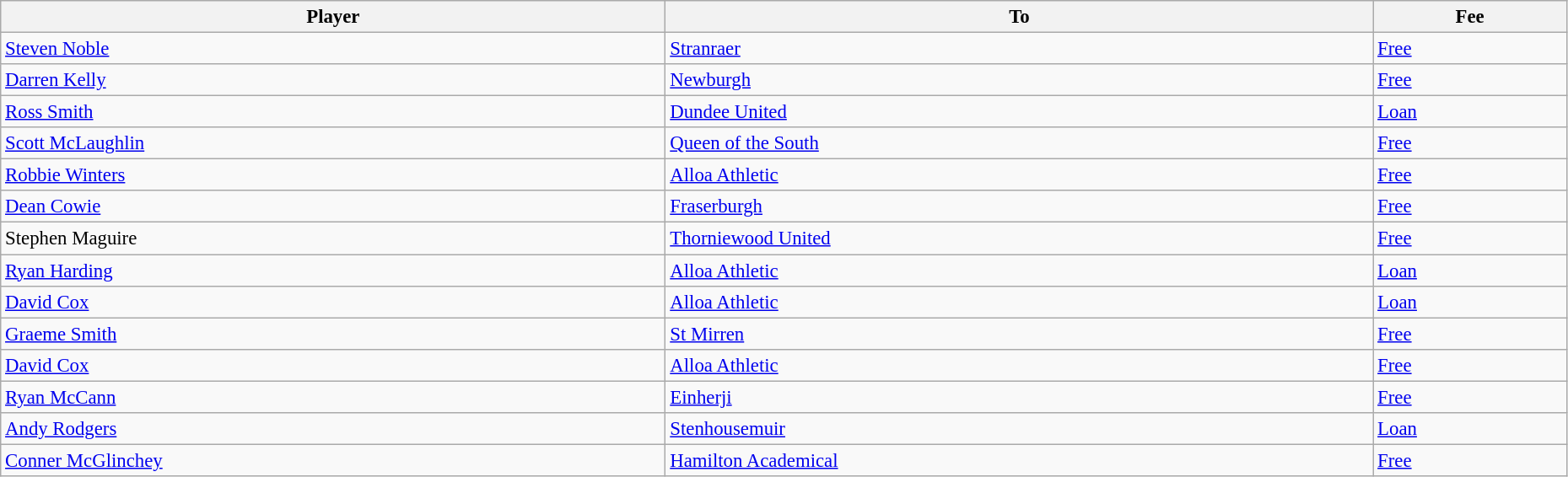<table class="wikitable" style="text-align:center; font-size:95%;width:98%; text-align:left">
<tr>
<th>Player</th>
<th>To</th>
<th>Fee</th>
</tr>
<tr>
<td> <a href='#'>Steven Noble</a></td>
<td> <a href='#'>Stranraer</a></td>
<td><a href='#'>Free</a></td>
</tr>
<tr>
<td> <a href='#'>Darren Kelly</a></td>
<td> <a href='#'>Newburgh</a></td>
<td><a href='#'>Free</a></td>
</tr>
<tr>
<td> <a href='#'>Ross Smith</a></td>
<td> <a href='#'>Dundee United</a></td>
<td><a href='#'>Loan</a></td>
</tr>
<tr>
<td> <a href='#'>Scott McLaughlin</a></td>
<td> <a href='#'>Queen of the South</a></td>
<td><a href='#'>Free</a></td>
</tr>
<tr>
<td> <a href='#'>Robbie Winters</a></td>
<td> <a href='#'>Alloa Athletic</a></td>
<td><a href='#'>Free</a></td>
</tr>
<tr>
<td> <a href='#'>Dean Cowie</a></td>
<td> <a href='#'>Fraserburgh</a></td>
<td><a href='#'>Free</a></td>
</tr>
<tr>
<td> Stephen Maguire</td>
<td> <a href='#'>Thorniewood United</a></td>
<td><a href='#'>Free</a></td>
</tr>
<tr>
<td> <a href='#'>Ryan Harding</a></td>
<td> <a href='#'>Alloa Athletic</a></td>
<td><a href='#'>Loan</a></td>
</tr>
<tr>
<td> <a href='#'>David Cox</a></td>
<td> <a href='#'>Alloa Athletic</a></td>
<td><a href='#'>Loan</a></td>
</tr>
<tr>
<td> <a href='#'>Graeme Smith</a></td>
<td> <a href='#'>St Mirren</a></td>
<td><a href='#'>Free</a></td>
</tr>
<tr>
<td> <a href='#'>David Cox</a></td>
<td> <a href='#'>Alloa Athletic</a></td>
<td><a href='#'>Free</a></td>
</tr>
<tr>
<td> <a href='#'>Ryan McCann</a></td>
<td> <a href='#'>Einherji</a></td>
<td><a href='#'>Free</a></td>
</tr>
<tr>
<td> <a href='#'>Andy Rodgers</a></td>
<td> <a href='#'>Stenhousemuir</a></td>
<td><a href='#'>Loan</a></td>
</tr>
<tr>
<td> <a href='#'>Conner McGlinchey</a></td>
<td> <a href='#'>Hamilton Academical</a></td>
<td><a href='#'>Free</a></td>
</tr>
</table>
